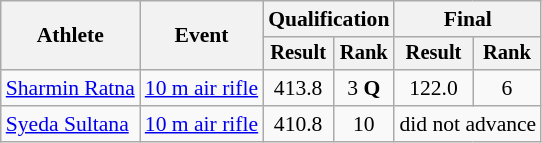<table class="wikitable" style="font-size:90%">
<tr>
<th rowspan="2">Athlete</th>
<th rowspan="2">Event</th>
<th colspan="2">Qualification</th>
<th colspan="2">Final</th>
</tr>
<tr style="font-size:95%">
<th>Result</th>
<th>Rank</th>
<th>Result</th>
<th>Rank</th>
</tr>
<tr align=center>
<td align=left><a href='#'>Sharmin Ratna</a></td>
<td align=left><a href='#'>10 m air rifle</a></td>
<td>413.8</td>
<td>3 <strong>Q</strong></td>
<td>122.0</td>
<td>6</td>
</tr>
<tr align=center>
<td align=left><a href='#'>Syeda Sultana</a></td>
<td align=left><a href='#'>10 m air rifle</a></td>
<td>410.8</td>
<td>10</td>
<td colspan=2>did not advance</td>
</tr>
</table>
